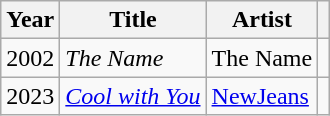<table class="wikitable">
<tr>
<th>Year</th>
<th>Title</th>
<th>Artist</th>
<th scope="col"></th>
</tr>
<tr>
<td>2002</td>
<td><em>The Name</em></td>
<td>The Name</td>
<td></td>
</tr>
<tr>
<td>2023</td>
<td><em><a href='#'>Cool with You</a></em></td>
<td><a href='#'>NewJeans</a></td>
<td style="text-align:center"></td>
</tr>
</table>
